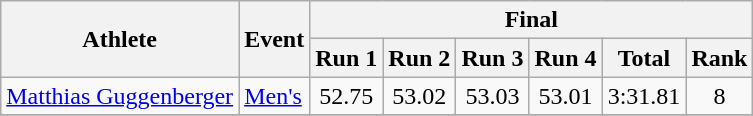<table class="wikitable">
<tr>
<th rowspan="2">Athlete</th>
<th rowspan="2">Event</th>
<th colspan="6">Final</th>
</tr>
<tr>
<th>Run 1</th>
<th>Run 2</th>
<th>Run 3</th>
<th>Run 4</th>
<th>Total</th>
<th>Rank</th>
</tr>
<tr>
<td><a href='#'>Matthias Guggenberger</a></td>
<td><a href='#'>Men's</a></td>
<td align="center">52.75</td>
<td align="center">53.02</td>
<td align="center">53.03</td>
<td align="center">53.01</td>
<td align="center">3:31.81</td>
<td align="center">8</td>
</tr>
<tr>
</tr>
</table>
